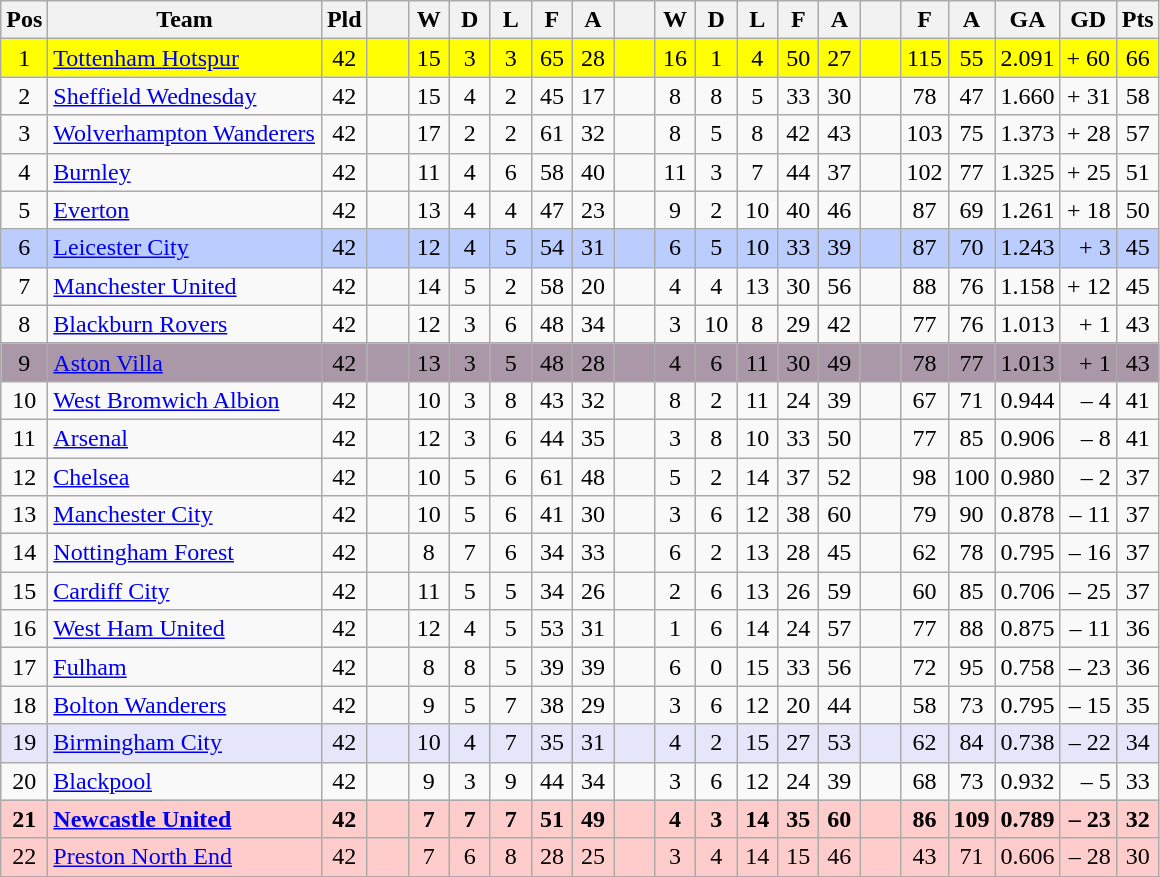<table class="wikitable" style="text-align: center;">
<tr>
<th width=20>Pos</th>
<th width=175>Team</th>
<th width=20>Pld</th>
<th width=20></th>
<th width=20>W</th>
<th width=20>D</th>
<th width=20>L</th>
<th width=20>F</th>
<th width=20>A</th>
<th width=20></th>
<th width=20>W</th>
<th width=20>D</th>
<th width=20>L</th>
<th width=20>F</th>
<th width=20>A</th>
<th width=20></th>
<th width=20>F</th>
<th width=20>A</th>
<th width=20>GA</th>
<th width=30>GD</th>
<th width=20>Pts</th>
</tr>
<tr bgcolor=#FFFF00>
<td>1</td>
<td align=left><a href='#'>Tottenham Hotspur</a></td>
<td>42</td>
<td></td>
<td>15</td>
<td>3</td>
<td>3</td>
<td>65</td>
<td>28</td>
<td></td>
<td>16</td>
<td>1</td>
<td>4</td>
<td>50</td>
<td>27</td>
<td></td>
<td>115</td>
<td>55</td>
<td>2.091</td>
<td>+ 60</td>
<td>66</td>
</tr>
<tr>
<td>2</td>
<td align=left><a href='#'>Sheffield Wednesday</a></td>
<td>42</td>
<td></td>
<td>15</td>
<td>4</td>
<td>2</td>
<td>45</td>
<td>17</td>
<td></td>
<td>8</td>
<td>8</td>
<td>5</td>
<td>33</td>
<td>30</td>
<td></td>
<td>78</td>
<td>47</td>
<td>1.660</td>
<td align=right>+ 31</td>
<td>58</td>
</tr>
<tr>
<td>3</td>
<td align=left><a href='#'>Wolverhampton Wanderers</a></td>
<td>42</td>
<td></td>
<td>17</td>
<td>2</td>
<td>2</td>
<td>61</td>
<td>32</td>
<td></td>
<td>8</td>
<td>5</td>
<td>8</td>
<td>42</td>
<td>43</td>
<td></td>
<td>103</td>
<td>75</td>
<td>1.373</td>
<td align=right>+ 28</td>
<td>57</td>
</tr>
<tr>
<td>4</td>
<td align=left><a href='#'>Burnley</a></td>
<td>42</td>
<td></td>
<td>11</td>
<td>4</td>
<td>6</td>
<td>58</td>
<td>40</td>
<td></td>
<td>11</td>
<td>3</td>
<td>7</td>
<td>44</td>
<td>37</td>
<td></td>
<td>102</td>
<td>77</td>
<td>1.325</td>
<td align=right>+ 25</td>
<td>51</td>
</tr>
<tr>
<td>5</td>
<td align=left><a href='#'>Everton</a></td>
<td>42</td>
<td></td>
<td>13</td>
<td>4</td>
<td>4</td>
<td>47</td>
<td>23</td>
<td></td>
<td>9</td>
<td>2</td>
<td>10</td>
<td>40</td>
<td>46</td>
<td></td>
<td>87</td>
<td>69</td>
<td>1.261</td>
<td align=right>+ 18</td>
<td>50</td>
</tr>
<tr style="background:#bbccff;">
<td>6</td>
<td align=left><a href='#'>Leicester City</a></td>
<td>42</td>
<td></td>
<td>12</td>
<td>4</td>
<td>5</td>
<td>54</td>
<td>31</td>
<td></td>
<td>6</td>
<td>5</td>
<td>10</td>
<td>33</td>
<td>39</td>
<td></td>
<td>87</td>
<td>70</td>
<td>1.243</td>
<td align=right>+ 3</td>
<td>45</td>
</tr>
<tr>
<td>7</td>
<td align=left><a href='#'>Manchester United</a></td>
<td>42</td>
<td></td>
<td>14</td>
<td>5</td>
<td>2</td>
<td>58</td>
<td>20</td>
<td></td>
<td>4</td>
<td>4</td>
<td>13</td>
<td>30</td>
<td>56</td>
<td></td>
<td>88</td>
<td>76</td>
<td>1.158</td>
<td align=right>+ 12</td>
<td>45</td>
</tr>
<tr>
<td>8</td>
<td align=left><a href='#'>Blackburn Rovers</a></td>
<td>42</td>
<td></td>
<td>12</td>
<td>3</td>
<td>6</td>
<td>48</td>
<td>34</td>
<td></td>
<td>3</td>
<td>10</td>
<td>8</td>
<td>29</td>
<td>42</td>
<td></td>
<td>77</td>
<td>76</td>
<td>1.013</td>
<td align=right>+ 1</td>
<td>43</td>
</tr>
<tr bgcolor=#AA98A9>
<td>9</td>
<td align=left><a href='#'>Aston Villa</a></td>
<td>42</td>
<td></td>
<td>13</td>
<td>3</td>
<td>5</td>
<td>48</td>
<td>28</td>
<td></td>
<td>4</td>
<td>6</td>
<td>11</td>
<td>30</td>
<td>49</td>
<td></td>
<td>78</td>
<td>77</td>
<td>1.013</td>
<td align=right>+ 1</td>
<td>43</td>
</tr>
<tr>
<td>10</td>
<td align=left><a href='#'>West Bromwich Albion</a></td>
<td>42</td>
<td></td>
<td>10</td>
<td>3</td>
<td>8</td>
<td>43</td>
<td>32</td>
<td></td>
<td>8</td>
<td>2</td>
<td>11</td>
<td>24</td>
<td>39</td>
<td></td>
<td>67</td>
<td>71</td>
<td>0.944</td>
<td align=right>– 4</td>
<td>41</td>
</tr>
<tr>
<td>11</td>
<td align=left><a href='#'>Arsenal</a></td>
<td>42</td>
<td></td>
<td>12</td>
<td>3</td>
<td>6</td>
<td>44</td>
<td>35</td>
<td></td>
<td>3</td>
<td>8</td>
<td>10</td>
<td>33</td>
<td>50</td>
<td></td>
<td>77</td>
<td>85</td>
<td>0.906</td>
<td align=right>– 8</td>
<td>41</td>
</tr>
<tr>
<td>12</td>
<td align=left><a href='#'>Chelsea</a></td>
<td>42</td>
<td></td>
<td>10</td>
<td>5</td>
<td>6</td>
<td>61</td>
<td>48</td>
<td></td>
<td>5</td>
<td>2</td>
<td>14</td>
<td>37</td>
<td>52</td>
<td></td>
<td>98</td>
<td>100</td>
<td>0.980</td>
<td align=right>– 2</td>
<td>37</td>
</tr>
<tr>
<td>13</td>
<td align=left><a href='#'>Manchester City</a></td>
<td>42</td>
<td></td>
<td>10</td>
<td>5</td>
<td>6</td>
<td>41</td>
<td>30</td>
<td></td>
<td>3</td>
<td>6</td>
<td>12</td>
<td>38</td>
<td>60</td>
<td></td>
<td>79</td>
<td>90</td>
<td>0.878</td>
<td align=right>– 11</td>
<td>37</td>
</tr>
<tr>
<td>14</td>
<td align=left><a href='#'>Nottingham Forest</a></td>
<td>42</td>
<td></td>
<td>8</td>
<td>7</td>
<td>6</td>
<td>34</td>
<td>33</td>
<td></td>
<td>6</td>
<td>2</td>
<td>13</td>
<td>28</td>
<td>45</td>
<td></td>
<td>62</td>
<td>78</td>
<td>0.795</td>
<td align=right>– 16</td>
<td>37</td>
</tr>
<tr>
<td>15</td>
<td align=left><a href='#'>Cardiff City</a></td>
<td>42</td>
<td></td>
<td>11</td>
<td>5</td>
<td>5</td>
<td>34</td>
<td>26</td>
<td></td>
<td>2</td>
<td>6</td>
<td>13</td>
<td>26</td>
<td>59</td>
<td></td>
<td>60</td>
<td>85</td>
<td>0.706</td>
<td align=right>– 25</td>
<td>37</td>
</tr>
<tr>
<td>16</td>
<td align=left><a href='#'>West Ham United</a></td>
<td>42</td>
<td></td>
<td>12</td>
<td>4</td>
<td>5</td>
<td>53</td>
<td>31</td>
<td></td>
<td>1</td>
<td>6</td>
<td>14</td>
<td>24</td>
<td>57</td>
<td></td>
<td>77</td>
<td>88</td>
<td>0.875</td>
<td align=right>– 11</td>
<td>36</td>
</tr>
<tr>
<td>17</td>
<td align=left><a href='#'>Fulham</a></td>
<td>42</td>
<td></td>
<td>8</td>
<td>8</td>
<td>5</td>
<td>39</td>
<td>39</td>
<td></td>
<td>6</td>
<td>0</td>
<td>15</td>
<td>33</td>
<td>56</td>
<td></td>
<td>72</td>
<td>95</td>
<td>0.758</td>
<td align=right>– 23</td>
<td>36</td>
</tr>
<tr>
<td>18</td>
<td align=left><a href='#'>Bolton Wanderers</a></td>
<td>42</td>
<td></td>
<td>9</td>
<td>5</td>
<td>7</td>
<td>38</td>
<td>29</td>
<td></td>
<td>3</td>
<td>6</td>
<td>12</td>
<td>20</td>
<td>44</td>
<td></td>
<td>58</td>
<td>73</td>
<td>0.795</td>
<td align=right>– 15</td>
<td>35</td>
</tr>
<tr style="background:#E6E6FA;">
<td>19</td>
<td align=left><a href='#'>Birmingham City</a></td>
<td>42</td>
<td></td>
<td>10</td>
<td>4</td>
<td>7</td>
<td>35</td>
<td>31</td>
<td></td>
<td>4</td>
<td>2</td>
<td>15</td>
<td>27</td>
<td>53</td>
<td></td>
<td>62</td>
<td>84</td>
<td>0.738</td>
<td align=right>– 22</td>
<td>34</td>
</tr>
<tr>
<td>20</td>
<td align=left><a href='#'>Blackpool</a></td>
<td>42</td>
<td></td>
<td>9</td>
<td>3</td>
<td>9</td>
<td>44</td>
<td>34</td>
<td></td>
<td>3</td>
<td>6</td>
<td>12</td>
<td>24</td>
<td>39</td>
<td></td>
<td>68</td>
<td>73</td>
<td>0.932</td>
<td align=right>– 5</td>
<td>33</td>
</tr>
<tr bgcolor="#FFCCCC">
<td><strong>21</strong></td>
<td align=left><strong><a href='#'>Newcastle United</a></strong></td>
<td><strong>42</strong></td>
<td></td>
<td><strong>7</strong></td>
<td><strong>7</strong></td>
<td><strong>7</strong></td>
<td><strong>51</strong></td>
<td><strong>49</strong></td>
<td></td>
<td><strong>4</strong></td>
<td><strong>3</strong></td>
<td><strong>14</strong></td>
<td><strong>35</strong></td>
<td><strong>60</strong></td>
<td></td>
<td><strong>86</strong></td>
<td><strong>109</strong></td>
<td><strong>0.789</strong></td>
<td align=right><strong>– 23</strong></td>
<td><strong>32</strong></td>
</tr>
<tr bgcolor="#FFCCCC">
<td>22</td>
<td align=left><a href='#'>Preston North End</a></td>
<td>42</td>
<td></td>
<td>7</td>
<td>6</td>
<td>8</td>
<td>28</td>
<td>25</td>
<td></td>
<td>3</td>
<td>4</td>
<td>14</td>
<td>15</td>
<td>46</td>
<td></td>
<td>43</td>
<td>71</td>
<td>0.606</td>
<td align=right>– 28</td>
<td>30</td>
</tr>
</table>
